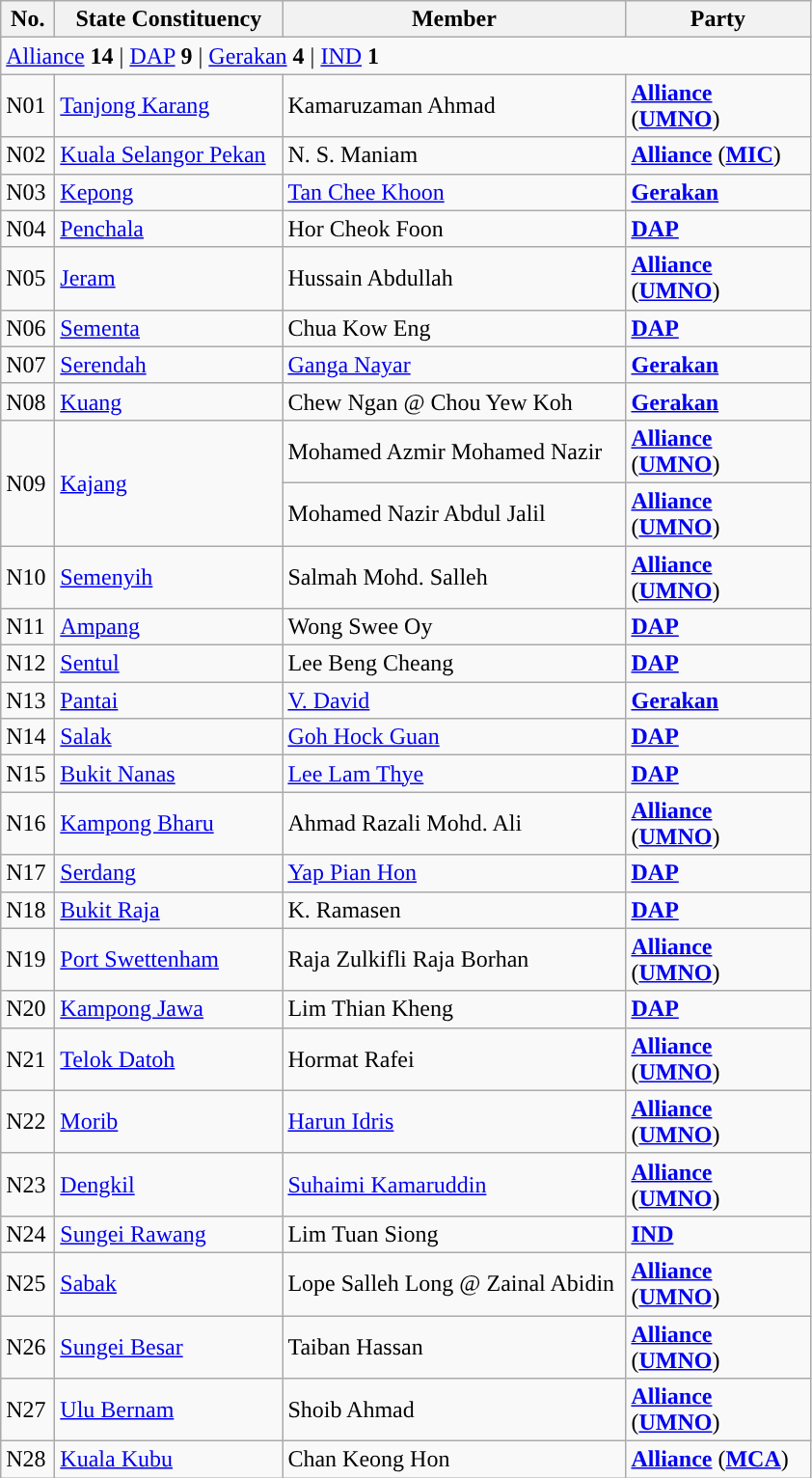<table class="wikitable sortable">
<tr>
<th style="width:30px;">No.</th>
<th style="width:150px;">State Constituency</th>
<th style="width:230px;">Member</th>
<th style="width:120px;">Party</th>
</tr>
<tr>
<td colspan="4"><a href='#'>Alliance</a> <strong>14</strong> | <a href='#'>DAP</a> <strong>9</strong> | <a href='#'>Gerakan</a> <strong>4</strong> | <a href='#'>IND</a> <strong>1</strong></td>
</tr>
<tr>
<td>N01</td>
<td><a href='#'>Tanjong Karang</a></td>
<td>Kamaruzaman Ahmad</td>
<td><strong><a href='#'>Alliance</a></strong> (<strong><a href='#'>UMNO</a></strong>)</td>
</tr>
<tr>
<td>N02</td>
<td><a href='#'>Kuala Selangor Pekan</a></td>
<td>N. S. Maniam</td>
<td><strong><a href='#'>Alliance</a></strong> (<strong><a href='#'>MIC</a></strong>)</td>
</tr>
<tr>
<td>N03</td>
<td><a href='#'>Kepong</a></td>
<td><a href='#'>Tan Chee Khoon</a></td>
<td><strong><a href='#'>Gerakan</a></strong></td>
</tr>
<tr>
<td>N04</td>
<td><a href='#'>Penchala</a></td>
<td>Hor Cheok Foon</td>
<td><strong><a href='#'>DAP</a></strong></td>
</tr>
<tr>
<td>N05</td>
<td><a href='#'>Jeram</a></td>
<td>Hussain Abdullah</td>
<td><strong><a href='#'>Alliance</a></strong> (<strong><a href='#'>UMNO</a></strong>)</td>
</tr>
<tr>
<td>N06</td>
<td><a href='#'>Sementa</a></td>
<td>Chua Kow Eng</td>
<td><strong><a href='#'>DAP</a></strong></td>
</tr>
<tr>
<td>N07</td>
<td><a href='#'>Serendah</a></td>
<td><a href='#'>Ganga Nayar</a></td>
<td><strong><a href='#'>Gerakan</a></strong></td>
</tr>
<tr>
<td>N08</td>
<td><a href='#'>Kuang</a></td>
<td>Chew Ngan @ Chou Yew Koh</td>
<td><strong><a href='#'>Gerakan</a></strong></td>
</tr>
<tr>
<td rowspan=2>N09</td>
<td rowspan=2><a href='#'>Kajang</a></td>
<td>Mohamed Azmir Mohamed Nazir </td>
<td><strong><a href='#'>Alliance</a></strong> (<strong><a href='#'>UMNO</a></strong>)</td>
</tr>
<tr>
<td>Mohamed Nazir Abdul Jalil </td>
<td><strong><a href='#'>Alliance</a></strong> (<strong><a href='#'>UMNO</a></strong>)</td>
</tr>
<tr>
<td>N10</td>
<td><a href='#'>Semenyih</a></td>
<td>Salmah Mohd. Salleh</td>
<td><strong><a href='#'>Alliance</a></strong> (<strong><a href='#'>UMNO</a></strong>)</td>
</tr>
<tr>
<td>N11</td>
<td><a href='#'>Ampang</a></td>
<td>Wong Swee Oy</td>
<td><strong><a href='#'>DAP</a></strong></td>
</tr>
<tr>
<td>N12</td>
<td><a href='#'>Sentul</a></td>
<td>Lee Beng Cheang</td>
<td><strong><a href='#'>DAP</a></strong></td>
</tr>
<tr>
<td>N13</td>
<td><a href='#'>Pantai</a></td>
<td><a href='#'>V. David</a></td>
<td><strong><a href='#'>Gerakan</a></strong></td>
</tr>
<tr>
<td>N14</td>
<td><a href='#'>Salak</a></td>
<td><a href='#'>Goh Hock Guan</a></td>
<td><strong><a href='#'>DAP</a></strong></td>
</tr>
<tr>
<td>N15</td>
<td><a href='#'>Bukit Nanas</a></td>
<td><a href='#'>Lee Lam Thye</a></td>
<td><strong><a href='#'>DAP</a></strong></td>
</tr>
<tr>
<td>N16</td>
<td><a href='#'>Kampong Bharu</a></td>
<td>Ahmad Razali Mohd. Ali</td>
<td><strong><a href='#'>Alliance</a></strong> (<strong><a href='#'>UMNO</a></strong>)</td>
</tr>
<tr>
<td>N17</td>
<td><a href='#'>Serdang</a></td>
<td><a href='#'>Yap Pian Hon</a></td>
<td><strong><a href='#'>DAP</a></strong></td>
</tr>
<tr>
<td>N18</td>
<td><a href='#'>Bukit Raja</a></td>
<td>K. Ramasen</td>
<td><strong><a href='#'>DAP</a></strong></td>
</tr>
<tr>
<td>N19</td>
<td><a href='#'>Port Swettenham</a></td>
<td>Raja Zulkifli Raja Borhan</td>
<td><strong><a href='#'>Alliance</a></strong> (<strong><a href='#'>UMNO</a></strong>)</td>
</tr>
<tr>
<td>N20</td>
<td><a href='#'>Kampong Jawa</a></td>
<td>Lim Thian Kheng</td>
<td><strong><a href='#'>DAP</a></strong></td>
</tr>
<tr>
<td>N21</td>
<td><a href='#'>Telok Datoh</a></td>
<td>Hormat Rafei</td>
<td><strong><a href='#'>Alliance</a></strong> (<strong><a href='#'>UMNO</a></strong>)</td>
</tr>
<tr>
<td>N22</td>
<td><a href='#'>Morib</a></td>
<td><a href='#'>Harun Idris</a></td>
<td><strong><a href='#'>Alliance</a></strong> (<strong><a href='#'>UMNO</a></strong>)</td>
</tr>
<tr>
<td>N23</td>
<td><a href='#'>Dengkil</a></td>
<td><a href='#'>Suhaimi Kamaruddin</a></td>
<td><strong><a href='#'>Alliance</a></strong> (<strong><a href='#'>UMNO</a></strong>)</td>
</tr>
<tr>
<td>N24</td>
<td><a href='#'>Sungei Rawang</a></td>
<td>Lim Tuan Siong</td>
<td><strong><a href='#'>IND</a></strong></td>
</tr>
<tr>
<td>N25</td>
<td><a href='#'>Sabak</a></td>
<td>Lope Salleh Long @ Zainal Abidin</td>
<td><strong><a href='#'>Alliance</a></strong> (<strong><a href='#'>UMNO</a></strong>)</td>
</tr>
<tr>
<td>N26</td>
<td><a href='#'>Sungei Besar</a></td>
<td>Taiban Hassan</td>
<td><strong><a href='#'>Alliance</a></strong> (<strong><a href='#'>UMNO</a></strong>)</td>
</tr>
<tr>
<td>N27</td>
<td><a href='#'>Ulu Bernam</a></td>
<td>Shoib Ahmad</td>
<td><strong><a href='#'>Alliance</a></strong> (<strong><a href='#'>UMNO</a></strong>)</td>
</tr>
<tr>
<td>N28</td>
<td><a href='#'>Kuala Kubu</a></td>
<td>Chan Keong Hon</td>
<td><strong><a href='#'>Alliance</a></strong> (<strong><a href='#'>MCA</a></strong>)</td>
</tr>
</table>
